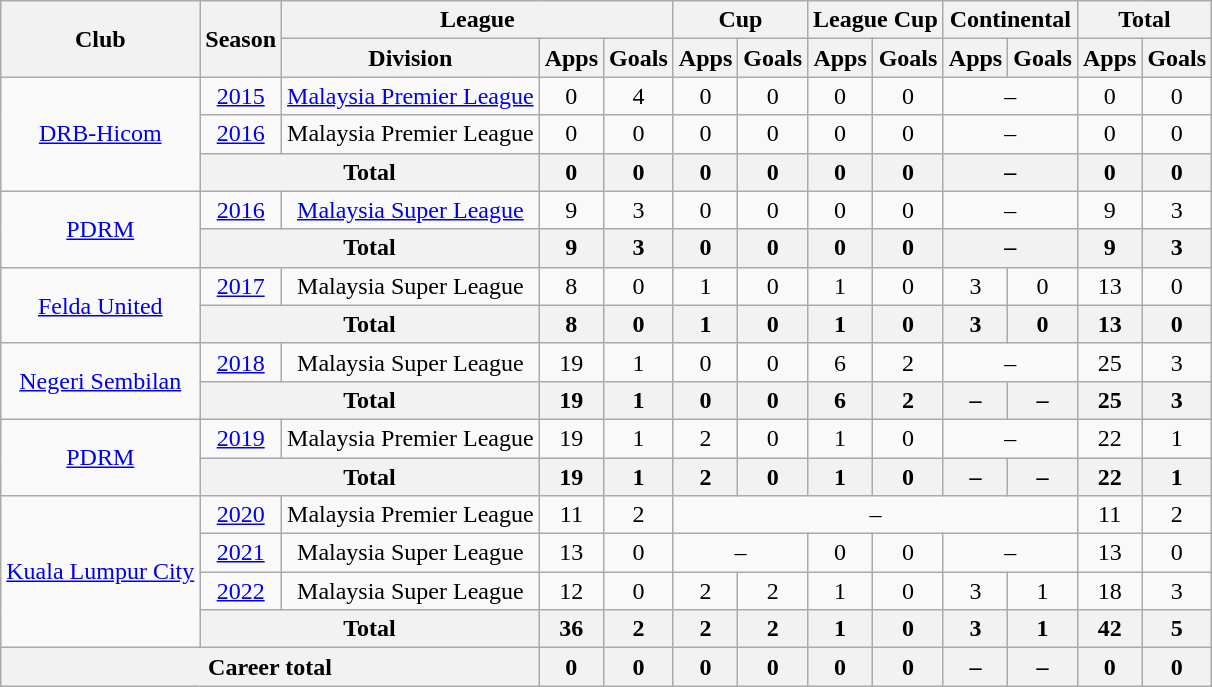<table class=wikitable style="text-align:center">
<tr>
<th rowspan=2>Club</th>
<th rowspan=2>Season</th>
<th colspan=3>League</th>
<th colspan=2>Cup</th>
<th colspan=2>League Cup</th>
<th colspan=2>Continental</th>
<th colspan=2>Total</th>
</tr>
<tr>
<th>Division</th>
<th>Apps</th>
<th>Goals</th>
<th>Apps</th>
<th>Goals</th>
<th>Apps</th>
<th>Goals</th>
<th>Apps</th>
<th>Goals</th>
<th>Apps</th>
<th>Goals</th>
</tr>
<tr>
<td rowspan=3><a href='#'>DRB-Hicom</a></td>
<td><a href='#'>2015</a></td>
<td><a href='#'>Malaysia Premier League</a></td>
<td>0</td>
<td>4</td>
<td>0</td>
<td>0</td>
<td>0</td>
<td>0</td>
<td colspan=2>–</td>
<td>0</td>
<td>0</td>
</tr>
<tr>
<td><a href='#'>2016</a></td>
<td>Malaysia Premier League</td>
<td>0</td>
<td>0</td>
<td>0</td>
<td>0</td>
<td>0</td>
<td>0</td>
<td colspan=2>–</td>
<td>0</td>
<td>0</td>
</tr>
<tr>
<th colspan="2">Total</th>
<th>0</th>
<th>0</th>
<th>0</th>
<th>0</th>
<th>0</th>
<th>0</th>
<th colspan=2>–</th>
<th>0</th>
<th>0</th>
</tr>
<tr>
<td rowspan=2><a href='#'>PDRM</a></td>
<td><a href='#'>2016</a></td>
<td><a href='#'>Malaysia Super League</a></td>
<td>9</td>
<td>3</td>
<td>0</td>
<td>0</td>
<td>0</td>
<td>0</td>
<td colspan=2>–</td>
<td>9</td>
<td>3</td>
</tr>
<tr>
<th colspan="2">Total</th>
<th>9</th>
<th>3</th>
<th>0</th>
<th>0</th>
<th>0</th>
<th>0</th>
<th colspan=2>–</th>
<th>9</th>
<th>3</th>
</tr>
<tr>
<td rowspan=2><a href='#'>Felda United</a></td>
<td><a href='#'>2017</a></td>
<td>Malaysia Super League</td>
<td>8</td>
<td>0</td>
<td>1</td>
<td>0</td>
<td>1</td>
<td>0</td>
<td>3</td>
<td>0</td>
<td>13</td>
<td>0</td>
</tr>
<tr>
<th colspan="2">Total</th>
<th>8</th>
<th>0</th>
<th>1</th>
<th>0</th>
<th>1</th>
<th>0</th>
<th>3</th>
<th>0</th>
<th>13</th>
<th>0</th>
</tr>
<tr>
<td rowspan=2><a href='#'>Negeri Sembilan</a></td>
<td><a href='#'>2018</a></td>
<td>Malaysia Super League</td>
<td>19</td>
<td>1</td>
<td>0</td>
<td>0</td>
<td>6</td>
<td>2</td>
<td colspan=2>–</td>
<td>25</td>
<td>3</td>
</tr>
<tr>
<th colspan="2">Total</th>
<th>19</th>
<th>1</th>
<th>0</th>
<th>0</th>
<th>6</th>
<th>2</th>
<th>–</th>
<th>–</th>
<th>25</th>
<th>3</th>
</tr>
<tr>
<td rowspan=2><a href='#'>PDRM</a></td>
<td><a href='#'>2019</a></td>
<td>Malaysia Premier League</td>
<td>19</td>
<td>1</td>
<td>2</td>
<td>0</td>
<td>1</td>
<td>0</td>
<td colspan=2>–</td>
<td>22</td>
<td>1</td>
</tr>
<tr>
<th colspan="2">Total</th>
<th>19</th>
<th>1</th>
<th>2</th>
<th>0</th>
<th>1</th>
<th>0</th>
<th>–</th>
<th>–</th>
<th>22</th>
<th>1</th>
</tr>
<tr>
<td rowspan=4><a href='#'>Kuala Lumpur City</a></td>
<td><a href='#'>2020</a></td>
<td>Malaysia Premier League</td>
<td>11</td>
<td>2</td>
<td colspan=6>–</td>
<td>11</td>
<td>2</td>
</tr>
<tr>
<td><a href='#'>2021</a></td>
<td>Malaysia Super League</td>
<td>13</td>
<td>0</td>
<td colspan=2>–</td>
<td>0</td>
<td>0</td>
<td colspan=2>–</td>
<td>13</td>
<td>0</td>
</tr>
<tr>
<td><a href='#'>2022</a></td>
<td>Malaysia Super League</td>
<td>12</td>
<td>0</td>
<td>2</td>
<td>2</td>
<td>1</td>
<td>0</td>
<td>3</td>
<td>1</td>
<td>18</td>
<td>3</td>
</tr>
<tr>
<th colspan="2">Total</th>
<th>36</th>
<th>2</th>
<th>2</th>
<th>2</th>
<th>1</th>
<th>0</th>
<th>3</th>
<th>1</th>
<th>42</th>
<th>5</th>
</tr>
<tr>
<th colspan="3">Career total</th>
<th>0</th>
<th>0</th>
<th>0</th>
<th>0</th>
<th>0</th>
<th>0</th>
<th>–</th>
<th>–</th>
<th>0</th>
<th>0</th>
</tr>
</table>
